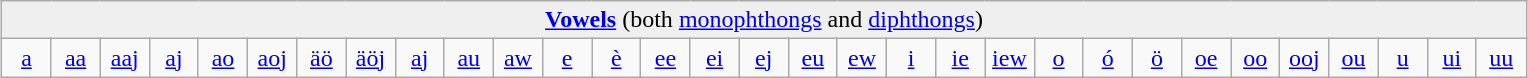<table class="wikitable" style="margin:1em auto; border-collapse:collapse;">
<tr>
<td bgcolor="#EFEFEF" align="center" colspan="31"><strong><a href='#'>Vowels</a></strong> (both <a href='#'>monophthongs</a> and <a href='#'>diphthongs</a>)</td>
</tr>
<tr>
<td width=3% align="center"><a href='#'>a</a></td>
<td width=3% align="center"><a href='#'>aa</a></td>
<td width=3% align="center"><a href='#'>aaj</a></td>
<td width=3% align="center"><a href='#'>aj</a></td>
<td width=3% align="center"><a href='#'>ao</a></td>
<td width=3% align="center"><a href='#'>aoj</a></td>
<td width=3% align="center"><a href='#'>äö</a></td>
<td width=3% align="center"><a href='#'>äöj</a></td>
<td width=3% align="center"><a href='#'>aj</a></td>
<td width=3% align="center"><a href='#'>au</a></td>
<td width=3% align="center"><a href='#'>aw</a></td>
<td width=3% align="center"><a href='#'>e</a></td>
<td width=3% align="center"><a href='#'>è</a></td>
<td width=3% align="center"><a href='#'>ee</a></td>
<td width=3% align="center"><a href='#'>ei</a></td>
<td width=3% align="center"><a href='#'>ej</a></td>
<td width=3% align="center"><a href='#'>eu</a></td>
<td width=3% align="center"><a href='#'>ew</a></td>
<td width=3% align="center"><a href='#'>i</a></td>
<td width=3% align="center"><a href='#'>ie</a></td>
<td width=3% align="center"><a href='#'>iew</a></td>
<td width=3% align="center"><a href='#'>o</a></td>
<td width=3% align="center"><a href='#'>ó</a></td>
<td width=3% align="center"><a href='#'>ö</a></td>
<td width=3% align="center"><a href='#'>oe</a></td>
<td width=3% align="center"><a href='#'>oo</a></td>
<td width=3% align="center"><a href='#'>ooj</a></td>
<td width=3% align="center"><a href='#'>ou</a></td>
<td width=3% align="center"><a href='#'>u</a></td>
<td width=3% align="center"><a href='#'>ui</a></td>
<td width=3% align="center"><a href='#'>uu</a></td>
</tr>
</table>
